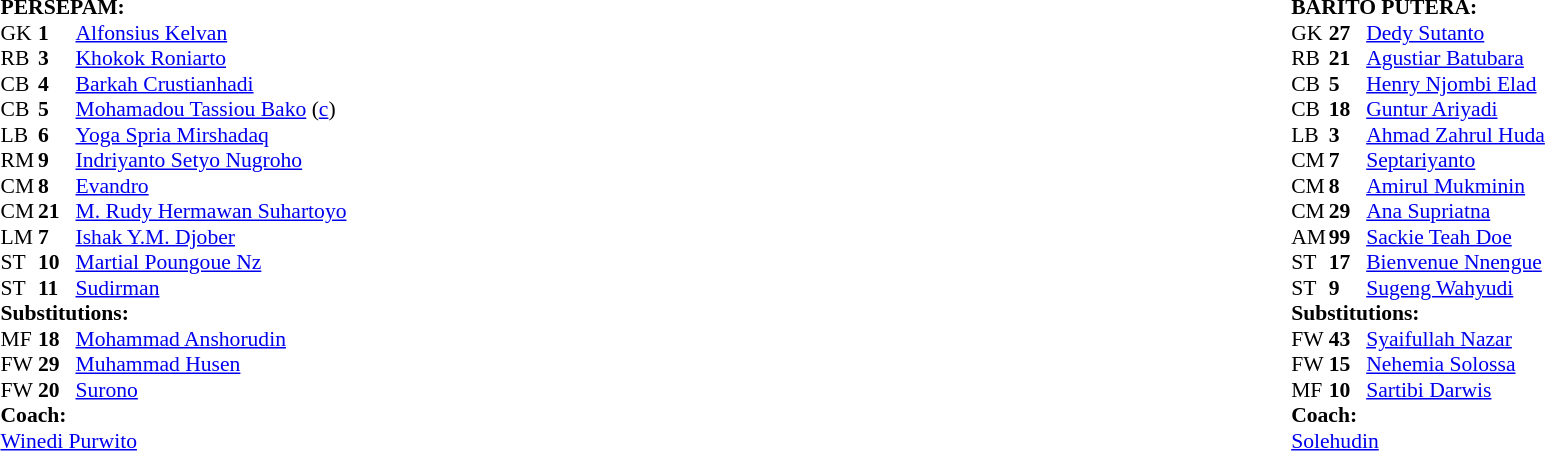<table width="100%">
<tr>
<td valign="top" width="40%"><br><table style="font-size: 90%" cellspacing="0" cellpadding="0">
<tr>
<td colspan=4><strong>PERSEPAM:</strong></td>
</tr>
<tr>
<th width=25></th>
<th width=25></th>
</tr>
<tr>
<td>GK</td>
<td><strong>1</strong></td>
<td><a href='#'>Alfonsius Kelvan</a></td>
<td></td>
</tr>
<tr>
<td>RB</td>
<td><strong>3</strong></td>
<td><a href='#'>Khokok Roniarto</a></td>
</tr>
<tr>
<td>CB</td>
<td><strong>4</strong></td>
<td><a href='#'>Barkah Crustianhadi</a></td>
</tr>
<tr>
<td>CB</td>
<td><strong>5</strong></td>
<td> <a href='#'>Mohamadou Tassiou Bako</a> (<a href='#'>c</a>)</td>
<td></td>
</tr>
<tr>
<td>LB</td>
<td><strong>6</strong></td>
<td><a href='#'>Yoga Spria Mirshadaq</a></td>
<td></td>
<td></td>
</tr>
<tr>
<td>RM</td>
<td><strong>9</strong></td>
<td><a href='#'>Indriyanto Setyo Nugroho</a></td>
<td></td>
<td></td>
</tr>
<tr>
<td>CM</td>
<td><strong>8</strong></td>
<td> <a href='#'>Evandro</a></td>
<td></td>
<td></td>
</tr>
<tr>
<td>CM</td>
<td><strong>21</strong></td>
<td><a href='#'>M. Rudy Hermawan Suhartoyo</a></td>
</tr>
<tr>
<td>LM</td>
<td><strong>7</strong></td>
<td><a href='#'>Ishak Y.M. Djober</a></td>
<td></td>
</tr>
<tr>
<td>ST</td>
<td><strong>10</strong></td>
<td> <a href='#'>Martial Poungoue Nz</a></td>
</tr>
<tr>
<td>ST</td>
<td><strong>11</strong></td>
<td><a href='#'>Sudirman</a></td>
</tr>
<tr>
<td colspan=3><strong>Substitutions:</strong></td>
</tr>
<tr>
<td>MF</td>
<td><strong>18</strong></td>
<td><a href='#'>Mohammad Anshorudin</a></td>
<td></td>
<td></td>
</tr>
<tr>
<td>FW</td>
<td><strong>29</strong></td>
<td><a href='#'>Muhammad Husen</a></td>
<td></td>
<td></td>
</tr>
<tr>
<td>FW</td>
<td><strong>20</strong></td>
<td><a href='#'>Surono</a></td>
<td></td>
<td></td>
</tr>
<tr>
<td colspan=3><strong>Coach:</strong></td>
</tr>
<tr>
<td colspan=3> <a href='#'>Winedi Purwito</a></td>
</tr>
</table>
</td>
<td valign="top"></td>
<td valign="top" width="50%"><br><table style="font-size: 90%" cellspacing="0" cellpadding="0" align="center">
<tr>
<td colspan=4><strong>BARITO PUTERA:</strong></td>
</tr>
<tr>
<th width="25"></th>
<th width="25"></th>
</tr>
<tr>
<td>GK</td>
<td><strong>27</strong></td>
<td><a href='#'>Dedy Sutanto</a></td>
</tr>
<tr>
<td>RB</td>
<td><strong>21</strong></td>
<td><a href='#'>Agustiar Batubara</a></td>
<td></td>
</tr>
<tr>
<td>CB</td>
<td><strong>5</strong></td>
<td>  <a href='#'>Henry Njombi Elad</a></td>
</tr>
<tr>
<td>CB</td>
<td><strong>18</strong></td>
<td><a href='#'>Guntur Ariyadi</a></td>
</tr>
<tr>
<td>LB</td>
<td><strong>3</strong></td>
<td><a href='#'>Ahmad Zahrul Huda</a></td>
</tr>
<tr>
<td>CM</td>
<td><strong>7</strong></td>
<td><a href='#'>Septariyanto</a></td>
</tr>
<tr>
<td>CM</td>
<td><strong>8</strong></td>
<td><a href='#'>Amirul Mukminin</a></td>
</tr>
<tr>
<td>CM</td>
<td><strong>29</strong></td>
<td><a href='#'>Ana Supriatna</a></td>
</tr>
<tr>
<td>AM</td>
<td><strong>99</strong></td>
<td> <a href='#'>Sackie Teah Doe</a></td>
</tr>
<tr>
<td>ST</td>
<td><strong>17</strong></td>
<td> <a href='#'>Bienvenue Nnengue</a></td>
<td></td>
<td></td>
</tr>
<tr>
<td>ST</td>
<td><strong>9</strong></td>
<td><a href='#'>Sugeng Wahyudi</a></td>
<td></td>
<td></td>
</tr>
<tr>
<td colspan=3><strong>Substitutions:</strong></td>
</tr>
<tr>
<td>FW</td>
<td><strong>43</strong></td>
<td><a href='#'>Syaifullah Nazar</a></td>
<td></td>
<td></td>
<td></td>
</tr>
<tr>
<td>FW</td>
<td><strong>15</strong></td>
<td><a href='#'>Nehemia Solossa</a></td>
<td></td>
<td></td>
</tr>
<tr>
<td>MF</td>
<td><strong>10</strong></td>
<td><a href='#'>Sartibi Darwis</a></td>
<td></td>
<td></td>
</tr>
<tr>
<td colspan=3><strong>Coach:</strong></td>
</tr>
<tr>
<td colspan=3><a href='#'>Solehudin</a></td>
</tr>
<tr>
</tr>
</table>
</td>
</tr>
</table>
